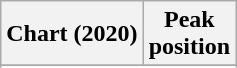<table class="wikitable sortable plainrowheaders">
<tr>
<th>Chart (2020)</th>
<th>Peak<br>position</th>
</tr>
<tr>
</tr>
<tr>
</tr>
</table>
